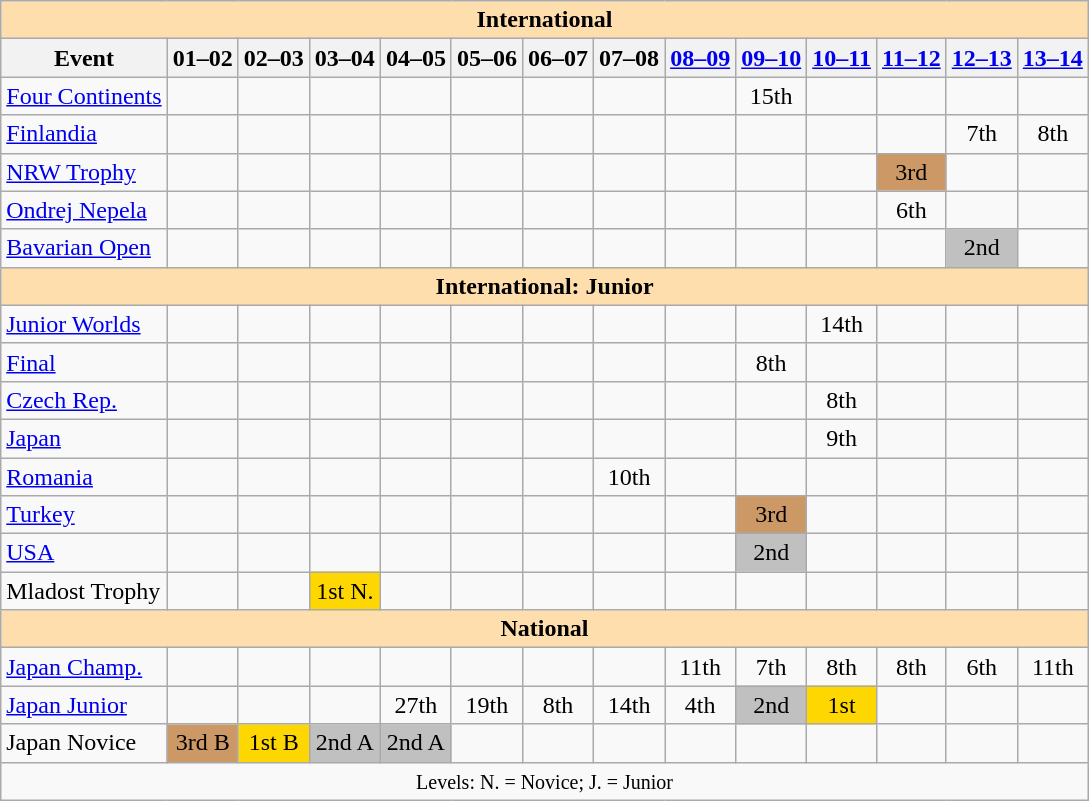<table class="wikitable" style="text-align:center">
<tr>
<th colspan="14" style="background-color: #ffdead; " align="center">International</th>
</tr>
<tr>
<th>Event</th>
<th>01–02</th>
<th>02–03</th>
<th>03–04</th>
<th>04–05</th>
<th>05–06</th>
<th>06–07</th>
<th>07–08</th>
<th><a href='#'>08–09</a></th>
<th><a href='#'>09–10</a></th>
<th><a href='#'>10–11</a></th>
<th><a href='#'>11–12</a></th>
<th><a href='#'>12–13</a></th>
<th><a href='#'>13–14</a></th>
</tr>
<tr>
<td align=left><a href='#'>Four Continents</a></td>
<td></td>
<td></td>
<td></td>
<td></td>
<td></td>
<td></td>
<td></td>
<td></td>
<td>15th</td>
<td></td>
<td></td>
<td></td>
<td></td>
</tr>
<tr>
<td align=left><a href='#'>Finlandia</a></td>
<td></td>
<td></td>
<td></td>
<td></td>
<td></td>
<td></td>
<td></td>
<td></td>
<td></td>
<td></td>
<td></td>
<td>7th</td>
<td>8th</td>
</tr>
<tr>
<td align=left><a href='#'>NRW Trophy</a></td>
<td></td>
<td></td>
<td></td>
<td></td>
<td></td>
<td></td>
<td></td>
<td></td>
<td></td>
<td></td>
<td bgcolor=cc9966>3rd</td>
<td></td>
<td></td>
</tr>
<tr>
<td align=left><a href='#'>Ondrej Nepela</a></td>
<td></td>
<td></td>
<td></td>
<td></td>
<td></td>
<td></td>
<td></td>
<td></td>
<td></td>
<td></td>
<td>6th</td>
<td></td>
<td></td>
</tr>
<tr>
<td align=left><a href='#'>Bavarian Open</a></td>
<td></td>
<td></td>
<td></td>
<td></td>
<td></td>
<td></td>
<td></td>
<td></td>
<td></td>
<td></td>
<td></td>
<td bgcolor=silver>2nd</td>
<td></td>
</tr>
<tr>
<th colspan="14" style="background-color: #ffdead; " align="center">International: Junior</th>
</tr>
<tr>
<td align=left><a href='#'>Junior Worlds</a></td>
<td></td>
<td></td>
<td></td>
<td></td>
<td></td>
<td></td>
<td></td>
<td></td>
<td></td>
<td>14th</td>
<td></td>
<td></td>
<td></td>
</tr>
<tr>
<td align=left> <a href='#'>Final</a></td>
<td></td>
<td></td>
<td></td>
<td></td>
<td></td>
<td></td>
<td></td>
<td></td>
<td>8th</td>
<td></td>
<td></td>
<td></td>
<td></td>
</tr>
<tr>
<td align=left> <a href='#'>Czech Rep.</a></td>
<td></td>
<td></td>
<td></td>
<td></td>
<td></td>
<td></td>
<td></td>
<td></td>
<td></td>
<td>8th</td>
<td></td>
<td></td>
<td></td>
</tr>
<tr>
<td align=left> <a href='#'>Japan</a></td>
<td></td>
<td></td>
<td></td>
<td></td>
<td></td>
<td></td>
<td></td>
<td></td>
<td></td>
<td>9th</td>
<td></td>
<td></td>
<td></td>
</tr>
<tr>
<td align=left> <a href='#'>Romania</a></td>
<td></td>
<td></td>
<td></td>
<td></td>
<td></td>
<td></td>
<td>10th</td>
<td></td>
<td></td>
<td></td>
<td></td>
<td></td>
<td></td>
</tr>
<tr>
<td align=left> <a href='#'>Turkey</a></td>
<td></td>
<td></td>
<td></td>
<td></td>
<td></td>
<td></td>
<td></td>
<td></td>
<td bgcolor=cc9966>3rd</td>
<td></td>
<td></td>
<td></td>
<td></td>
</tr>
<tr>
<td align=left> <a href='#'>USA</a></td>
<td></td>
<td></td>
<td></td>
<td></td>
<td></td>
<td></td>
<td></td>
<td></td>
<td bgcolor=silver>2nd</td>
<td></td>
<td></td>
<td></td>
<td></td>
</tr>
<tr>
<td align=left>Mladost Trophy</td>
<td></td>
<td></td>
<td bgcolor="gold">1st N.</td>
<td></td>
<td></td>
<td></td>
<td></td>
<td></td>
<td></td>
<td></td>
<td></td>
<td></td>
<td></td>
</tr>
<tr>
<th colspan="14" style="background-color: #ffdead; " align="center">National</th>
</tr>
<tr>
<td align=left><a href='#'>Japan Champ.</a></td>
<td></td>
<td></td>
<td></td>
<td></td>
<td></td>
<td></td>
<td></td>
<td>11th</td>
<td>7th</td>
<td>8th</td>
<td>8th</td>
<td>6th</td>
<td>11th</td>
</tr>
<tr>
<td align=left><a href='#'>Japan Junior</a></td>
<td></td>
<td></td>
<td></td>
<td>27th</td>
<td>19th</td>
<td>8th</td>
<td>14th</td>
<td>4th</td>
<td bgcolor=silver>2nd</td>
<td bgcolor=gold>1st</td>
<td></td>
<td></td>
<td></td>
</tr>
<tr>
<td align=left>Japan Novice</td>
<td bgcolor=cc9966>3rd B</td>
<td bgcolor=gold>1st B</td>
<td bgcolor=silver>2nd A</td>
<td bgcolor=silver>2nd A</td>
<td></td>
<td></td>
<td></td>
<td></td>
<td></td>
<td></td>
<td></td>
<td></td>
<td></td>
</tr>
<tr>
<td colspan="14" align="center"><small> Levels: N. = Novice; J. = Junior </small></td>
</tr>
</table>
